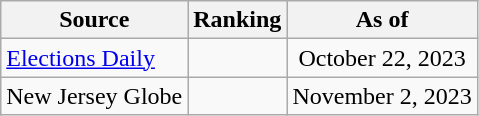<table class="wikitable" style="text-align:center">
<tr>
<th>Source</th>
<th>Ranking</th>
<th>As of</th>
</tr>
<tr>
<td align=left><a href='#'>Elections Daily</a></td>
<td></td>
<td>October 22, 2023</td>
</tr>
<tr>
<td align=left>New Jersey Globe</td>
<td></td>
<td>November 2, 2023</td>
</tr>
</table>
